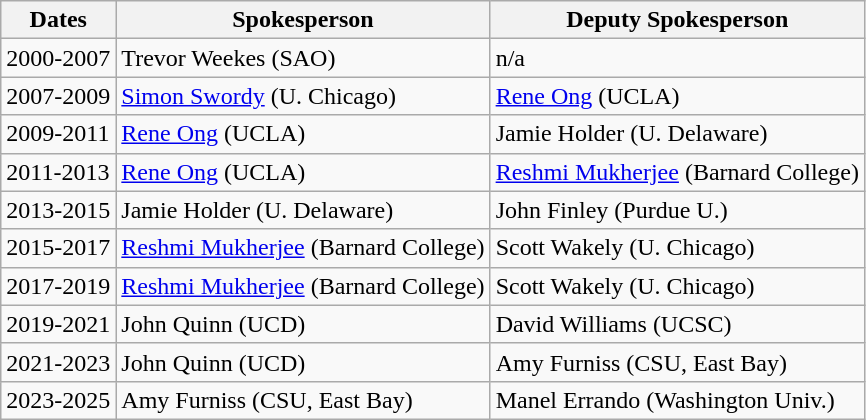<table class="wikitable">
<tr>
<th>Dates</th>
<th>Spokesperson</th>
<th>Deputy Spokesperson</th>
</tr>
<tr>
<td>2000-2007</td>
<td>Trevor Weekes (SAO)</td>
<td>n/a</td>
</tr>
<tr>
<td>2007-2009</td>
<td><a href='#'>Simon Swordy</a> (U. Chicago)</td>
<td><a href='#'>Rene Ong</a> (UCLA)</td>
</tr>
<tr>
<td>2009-2011</td>
<td><a href='#'>Rene Ong</a> (UCLA)</td>
<td>Jamie Holder (U. Delaware)</td>
</tr>
<tr>
<td>2011-2013</td>
<td><a href='#'>Rene Ong</a> (UCLA)</td>
<td><a href='#'>Reshmi Mukherjee</a> (Barnard College)</td>
</tr>
<tr>
<td>2013-2015</td>
<td>Jamie Holder (U. Delaware)</td>
<td>John Finley (Purdue U.)</td>
</tr>
<tr>
<td>2015-2017</td>
<td><a href='#'>Reshmi Mukherjee</a> (Barnard College)</td>
<td>Scott Wakely (U. Chicago)</td>
</tr>
<tr>
<td>2017-2019</td>
<td><a href='#'>Reshmi Mukherjee</a> (Barnard College)</td>
<td>Scott Wakely (U. Chicago)</td>
</tr>
<tr>
<td>2019-2021</td>
<td>John Quinn (UCD)</td>
<td>David Williams (UCSC)</td>
</tr>
<tr>
<td>2021-2023</td>
<td>John Quinn (UCD)</td>
<td>Amy Furniss (CSU, East Bay)</td>
</tr>
<tr>
<td>2023-2025</td>
<td>Amy Furniss (CSU, East Bay)</td>
<td>Manel Errando (Washington Univ.)</td>
</tr>
</table>
